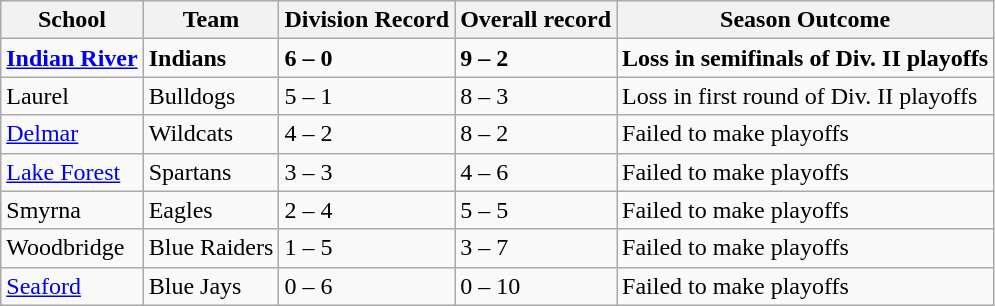<table class="wikitable mw-collapsible mw-collapsed">
<tr>
<th>School</th>
<th>Team</th>
<th>Division Record</th>
<th>Overall record</th>
<th>Season Outcome</th>
</tr>
<tr>
<td><strong><a href='#'>Indian River</a></strong></td>
<td><strong>Indians </strong></td>
<td><strong>6 – 0</strong></td>
<td><strong>9 – 2</strong></td>
<td><strong> Loss in semifinals of Div. II playoffs</strong></td>
</tr>
<tr>
<td>Laurel</td>
<td>Bulldogs</td>
<td>5 – 1</td>
<td>8 – 3</td>
<td>Loss in first round of Div. II playoffs</td>
</tr>
<tr>
<td><a href='#'>Delmar</a></td>
<td>Wildcats</td>
<td>4 – 2</td>
<td>8 – 2</td>
<td>Failed to make playoffs</td>
</tr>
<tr>
<td><a href='#'>Lake Forest</a></td>
<td>Spartans</td>
<td>3 – 3</td>
<td>4 – 6</td>
<td>Failed to make playoffs</td>
</tr>
<tr>
<td>Smyrna</td>
<td>Eagles</td>
<td>2 – 4</td>
<td>5 – 5</td>
<td>Failed to make playoffs</td>
</tr>
<tr>
<td>Woodbridge</td>
<td>Blue Raiders</td>
<td>1 – 5</td>
<td>3 – 7</td>
<td>Failed to make playoffs</td>
</tr>
<tr>
<td><a href='#'>Seaford</a></td>
<td>Blue Jays</td>
<td>0 – 6</td>
<td>0 – 10</td>
<td>Failed to make playoffs</td>
</tr>
</table>
